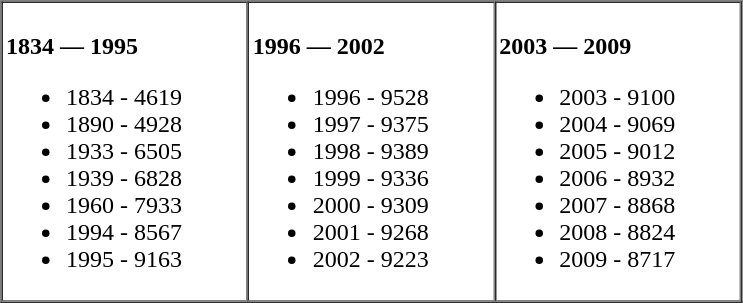<table border="1" cellpadding="2" cellspacing="0">
<tr>
<td valign="top" width="25%"><br><strong>1834 — 1995</strong><ul><li>1834 - 4619</li><li>1890 - 4928</li><li>1933 - 6505</li><li>1939 - 6828</li><li>1960 - 7933</li><li>1994 - 8567</li><li>1995 - 9163</li></ul></td>
<td valign="top" width="25%"><br><strong>1996 — 2002</strong><ul><li>1996 - 9528</li><li>1997 - 9375</li><li>1998 - 9389</li><li>1999 - 9336</li><li>2000 - 9309</li><li>2001 - 9268</li><li>2002 - 9223</li></ul></td>
<td valign="top" width="25%"><br><strong>2003 — 2009</strong><ul><li>2003 - 9100</li><li>2004 - 9069</li><li>2005 - 9012</li><li>2006 - 8932</li><li>2007 - 8868</li><li>2008 - 8824</li><li>2009 - 8717</li></ul></td>
</tr>
</table>
